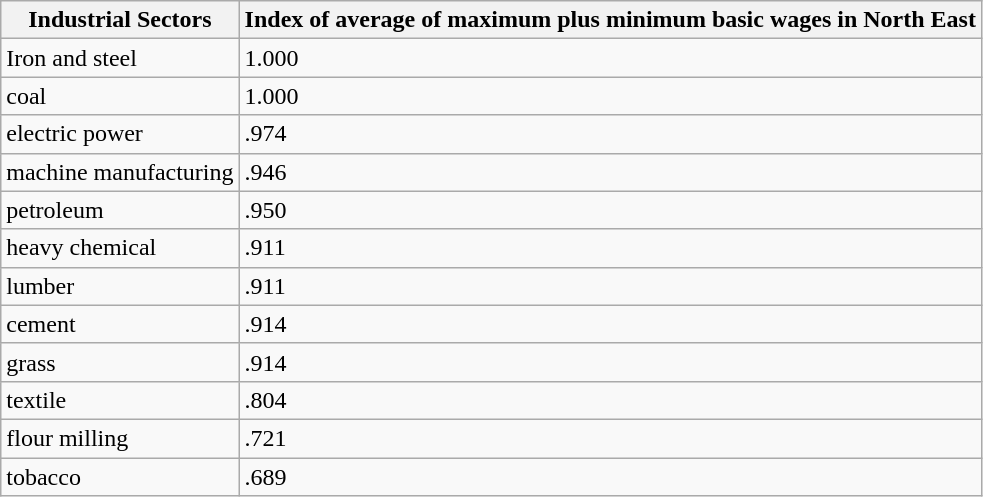<table class="wikitable">
<tr>
<th>Industrial Sectors</th>
<th>Index of average of maximum plus minimum basic wages in North East</th>
</tr>
<tr>
<td>Iron and steel</td>
<td>1.000</td>
</tr>
<tr>
<td>coal</td>
<td>1.000</td>
</tr>
<tr>
<td>electric power</td>
<td>.974</td>
</tr>
<tr>
<td>machine manufacturing</td>
<td>.946</td>
</tr>
<tr>
<td>petroleum</td>
<td>.950</td>
</tr>
<tr>
<td>heavy chemical</td>
<td>.911</td>
</tr>
<tr>
<td>lumber</td>
<td>.911</td>
</tr>
<tr>
<td>cement</td>
<td>.914</td>
</tr>
<tr>
<td>grass</td>
<td>.914</td>
</tr>
<tr>
<td>textile</td>
<td>.804</td>
</tr>
<tr>
<td>flour milling</td>
<td>.721</td>
</tr>
<tr>
<td>tobacco</td>
<td>.689</td>
</tr>
</table>
